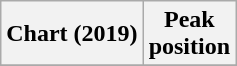<table class="wikitable plainrowheaders" style="text-align:center;">
<tr>
<th>Chart (2019)</th>
<th>Peak<br>position</th>
</tr>
<tr>
</tr>
</table>
